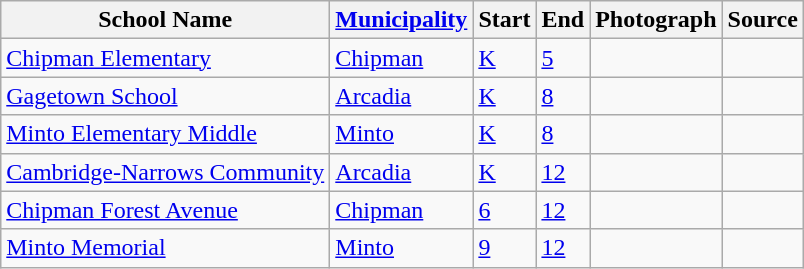<table class="wikitable sortable">
<tr>
<th>School Name</th>
<th><a href='#'>Municipality</a></th>
<th>Start</th>
<th>End</th>
<th>Photograph</th>
<th>Source</th>
</tr>
<tr>
<td><a href='#'>Chipman Elementary</a></td>
<td><a href='#'>Chipman</a></td>
<td><a href='#'>K</a></td>
<td><a href='#'>5</a></td>
<td></td>
<td></td>
</tr>
<tr>
<td><a href='#'>Gagetown School</a></td>
<td><a href='#'>Arcadia</a></td>
<td><a href='#'>K</a></td>
<td><a href='#'>8</a></td>
<td></td>
<td></td>
</tr>
<tr>
<td><a href='#'>Minto Elementary Middle</a></td>
<td><a href='#'>Minto</a></td>
<td><a href='#'>K</a></td>
<td><a href='#'>8</a></td>
<td></td>
<td></td>
</tr>
<tr>
<td><a href='#'>Cambridge-Narrows Community</a></td>
<td><a href='#'>Arcadia</a></td>
<td><a href='#'>K</a></td>
<td><a href='#'>12</a></td>
<td></td>
<td></td>
</tr>
<tr>
<td><a href='#'>Chipman Forest Avenue</a></td>
<td><a href='#'>Chipman</a></td>
<td><a href='#'>6</a></td>
<td><a href='#'>12</a></td>
<td></td>
<td></td>
</tr>
<tr>
<td><a href='#'>Minto Memorial</a></td>
<td><a href='#'>Minto</a></td>
<td><a href='#'>9</a></td>
<td><a href='#'>12</a></td>
<td></td>
<td></td>
</tr>
</table>
